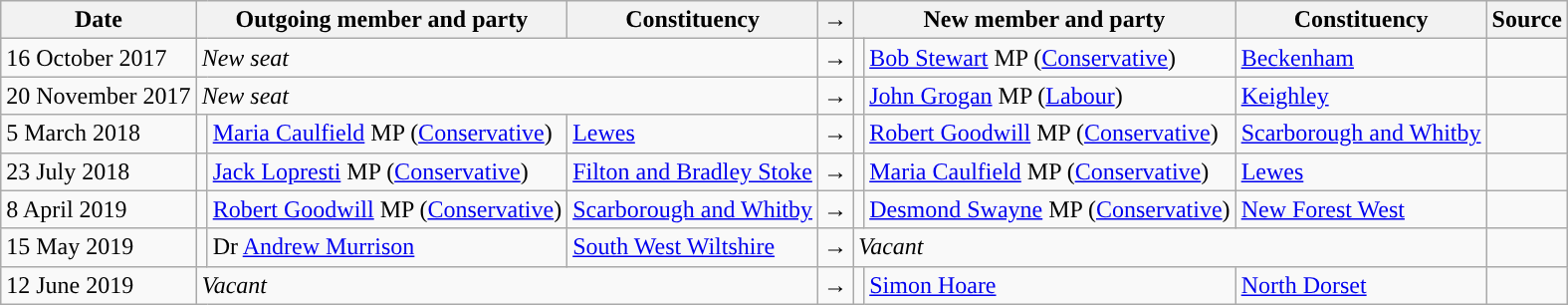<table class="wikitable">
<tr>
<th valign="top">Date</th>
<th colspan="2" valign="top">Outgoing member and party</th>
<th valign="top">Constituency</th>
<th>→</th>
<th colspan="2" valign="top">New member and party</th>
<th valign="top">Constituency</th>
<th valign="top">Source</th>
</tr>
<tr>
<td>16 October 2017</td>
<td colspan=3><em>New seat</em></td>
<td>→</td>
<td style="color:inherit;background:"></td>
<td><a href='#'>Bob Stewart</a> MP (<a href='#'>Conservative</a>)</td>
<td><a href='#'>Beckenham</a></td>
<td></td>
</tr>
<tr>
<td>20 November 2017</td>
<td colspan=3><em>New seat</em></td>
<td>→</td>
<td style="color:inherit;background:"></td>
<td><a href='#'>John Grogan</a> MP (<a href='#'>Labour</a>)</td>
<td><a href='#'>Keighley</a></td>
<td></td>
</tr>
<tr>
<td>5 March 2018</td>
<td style="color:inherit;background:"></td>
<td><a href='#'>Maria Caulfield</a> MP (<a href='#'>Conservative</a>)</td>
<td><a href='#'>Lewes</a></td>
<td>→</td>
<td style="color:inherit;background:"></td>
<td><a href='#'>Robert Goodwill</a> MP (<a href='#'>Conservative</a>)</td>
<td><a href='#'>Scarborough and Whitby</a></td>
<td></td>
</tr>
<tr>
<td>23 July 2018</td>
<td style="color:inherit;background:"></td>
<td><a href='#'>Jack Lopresti</a> MP (<a href='#'>Conservative</a>)</td>
<td><a href='#'>Filton and Bradley Stoke</a></td>
<td>→</td>
<td style="color:inherit;background:"></td>
<td><a href='#'>Maria Caulfield</a> MP (<a href='#'>Conservative</a>)</td>
<td><a href='#'>Lewes</a></td>
<td></td>
</tr>
<tr>
<td>8 April 2019</td>
<td style="color:inherit;background:"></td>
<td><a href='#'>Robert Goodwill</a> MP (<a href='#'>Conservative</a>)</td>
<td><a href='#'>Scarborough and Whitby</a></td>
<td>→</td>
<td style="color:inherit;background:"></td>
<td><a href='#'>Desmond Swayne</a> MP (<a href='#'>Conservative</a>)</td>
<td><a href='#'>New Forest West</a></td>
<td></td>
</tr>
<tr>
<td>15 May 2019</td>
<td style="color:inherit;background:"></td>
<td>Dr <a href='#'>Andrew Murrison</a></td>
<td><a href='#'>South West Wiltshire</a></td>
<td>→</td>
<td colspan=3><em>Vacant</em></td>
<td></td>
</tr>
<tr>
<td>12 June 2019</td>
<td colspan=3><em>Vacant</em></td>
<td>→</td>
<td style="color:inherit;background:"></td>
<td><a href='#'>Simon Hoare</a></td>
<td><a href='#'>North Dorset</a></td>
<td></td>
</tr>
</table>
